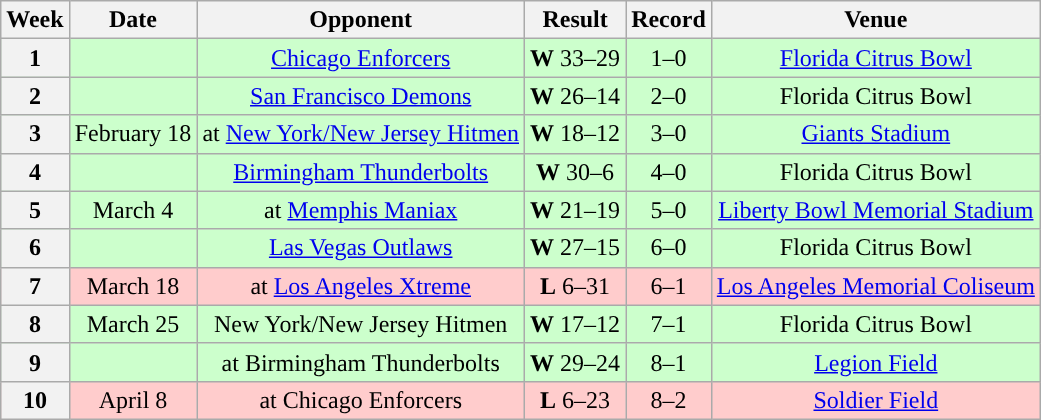<table class="wikitable" style="text-align:center">
<tr>
<th>Week</th>
<th>Date</th>
<th>Opponent</th>
<th>Result</th>
<th>Record</th>
<th>Venue</th>
</tr>
<tr style="background:#cfc">
<th>1</th>
<td></td>
<td><a href='#'>Chicago Enforcers</a></td>
<td><strong>W</strong> 33–29</td>
<td>1–0</td>
<td><a href='#'>Florida Citrus Bowl</a></td>
</tr>
<tr style="background:#cfc">
<th>2</th>
<td></td>
<td><a href='#'>San Francisco Demons</a></td>
<td><strong>W</strong> 26–14</td>
<td>2–0</td>
<td>Florida Citrus Bowl</td>
</tr>
<tr style="background:#cfc">
<th>3</th>
<td>February 18</td>
<td>at <a href='#'>New York/New Jersey Hitmen</a></td>
<td><strong>W</strong> 18–12</td>
<td>3–0</td>
<td><a href='#'>Giants Stadium</a></td>
</tr>
<tr style="background:#cfc">
<th>4</th>
<td></td>
<td><a href='#'>Birmingham Thunderbolts</a></td>
<td><strong>W</strong> 30–6</td>
<td>4–0</td>
<td>Florida Citrus Bowl</td>
</tr>
<tr style="background:#cfc">
<th>5</th>
<td>March 4</td>
<td>at <a href='#'>Memphis Maniax</a></td>
<td><strong>W</strong> 21–19</td>
<td>5–0</td>
<td><a href='#'>Liberty Bowl Memorial Stadium</a></td>
</tr>
<tr style="background:#cfc">
<th>6</th>
<td></td>
<td><a href='#'>Las Vegas Outlaws</a></td>
<td><strong>W</strong> 27–15</td>
<td>6–0</td>
<td>Florida Citrus Bowl</td>
</tr>
<tr style="background:#fcc">
<th>7</th>
<td>March 18</td>
<td>at <a href='#'>Los Angeles Xtreme</a></td>
<td><strong>L</strong> 6–31</td>
<td>6–1</td>
<td><a href='#'>Los Angeles Memorial Coliseum</a></td>
</tr>
<tr style="background:#cfc">
<th>8</th>
<td>March 25</td>
<td>New York/New Jersey Hitmen</td>
<td><strong>W</strong> 17–12</td>
<td>7–1</td>
<td>Florida Citrus Bowl</td>
</tr>
<tr style="background:#cfc">
<th>9</th>
<td></td>
<td>at Birmingham Thunderbolts</td>
<td><strong>W</strong> 29–24</td>
<td>8–1</td>
<td><a href='#'>Legion Field</a></td>
</tr>
<tr style="background:#fcc">
<th>10</th>
<td>April 8</td>
<td>at Chicago Enforcers</td>
<td><strong>L</strong> 6–23</td>
<td>8–2</td>
<td><a href='#'>Soldier Field</a></td>
</tr>
</table>
